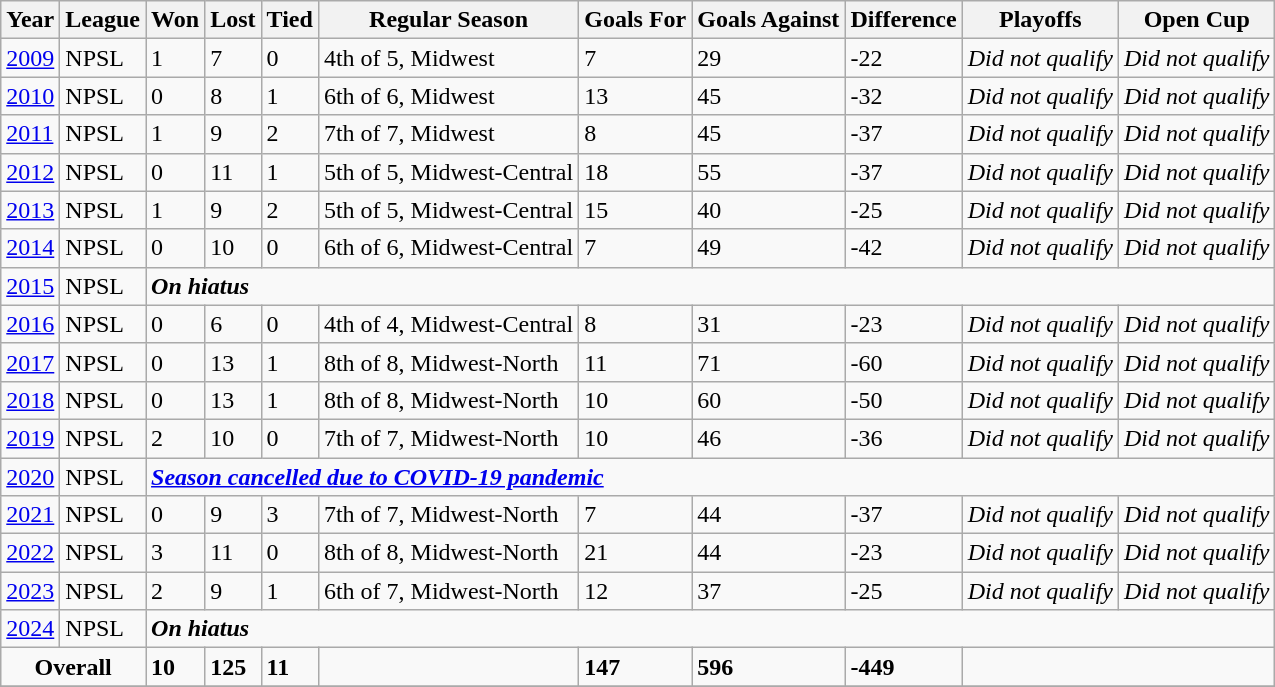<table class="wikitable">
<tr>
<th>Year</th>
<th>League</th>
<th>Won</th>
<th>Lost</th>
<th>Tied</th>
<th>Regular Season</th>
<th>Goals For</th>
<th>Goals Against</th>
<th>Difference</th>
<th>Playoffs</th>
<th>Open Cup</th>
</tr>
<tr>
<td><a href='#'>2009</a></td>
<td>NPSL</td>
<td>1</td>
<td>7</td>
<td>0</td>
<td>4th of 5, Midwest</td>
<td>7</td>
<td>29</td>
<td>-22</td>
<td><em>Did not qualify</em></td>
<td><em>Did not qualify</em></td>
</tr>
<tr>
<td><a href='#'>2010</a></td>
<td>NPSL</td>
<td>0</td>
<td>8</td>
<td>1</td>
<td>6th of 6, Midwest</td>
<td>13</td>
<td>45</td>
<td>-32</td>
<td><em>Did not qualify</em></td>
<td><em>Did not qualify</em></td>
</tr>
<tr>
<td><a href='#'>2011</a></td>
<td>NPSL</td>
<td>1</td>
<td>9</td>
<td>2</td>
<td>7th of 7, Midwest</td>
<td>8</td>
<td>45</td>
<td>-37</td>
<td><em>Did not qualify</em></td>
<td><em>Did not qualify</em></td>
</tr>
<tr>
<td><a href='#'>2012</a></td>
<td>NPSL</td>
<td>0</td>
<td>11</td>
<td>1</td>
<td>5th of 5, Midwest-Central</td>
<td>18</td>
<td>55</td>
<td>-37</td>
<td><em>Did not qualify</em></td>
<td><em>Did not qualify</em></td>
</tr>
<tr>
<td><a href='#'>2013</a></td>
<td>NPSL</td>
<td>1</td>
<td>9</td>
<td>2</td>
<td>5th of 5, Midwest-Central</td>
<td>15</td>
<td>40</td>
<td>-25</td>
<td><em>Did not qualify</em></td>
<td><em>Did not qualify</em></td>
</tr>
<tr>
<td><a href='#'>2014</a></td>
<td>NPSL</td>
<td>0</td>
<td>10</td>
<td>0</td>
<td>6th of 6, Midwest-Central</td>
<td>7</td>
<td>49</td>
<td>-42</td>
<td><em>Did not qualify</em></td>
<td><em>Did not qualify</em></td>
</tr>
<tr>
<td><a href='#'>2015</a></td>
<td>NPSL</td>
<td colspan="9"><strong><em>On hiatus</em></strong></td>
</tr>
<tr>
<td><a href='#'>2016</a></td>
<td>NPSL</td>
<td>0</td>
<td>6</td>
<td>0</td>
<td>4th of 4, Midwest-Central</td>
<td>8</td>
<td>31</td>
<td>-23</td>
<td><em>Did not qualify</em></td>
<td><em>Did not qualify</em></td>
</tr>
<tr 23>
<td><a href='#'>2017</a></td>
<td>NPSL</td>
<td>0</td>
<td>13</td>
<td>1</td>
<td>8th of 8, Midwest-North</td>
<td>11</td>
<td>71</td>
<td>-60</td>
<td><em>Did not qualify</em></td>
<td><em>Did not qualify</em></td>
</tr>
<tr>
<td><a href='#'>2018</a></td>
<td>NPSL</td>
<td>0</td>
<td>13</td>
<td>1</td>
<td>8th of 8, Midwest-North</td>
<td>10</td>
<td>60</td>
<td>-50</td>
<td><em>Did not qualify</em></td>
<td><em>Did not qualify</em></td>
</tr>
<tr>
<td><a href='#'>2019</a></td>
<td>NPSL</td>
<td>2</td>
<td>10</td>
<td>0</td>
<td>7th of 7, Midwest-North</td>
<td>10</td>
<td>46</td>
<td>-36</td>
<td><em>Did not qualify</em></td>
<td><em>Did not qualify</em></td>
</tr>
<tr>
<td><a href='#'>2020</a></td>
<td>NPSL</td>
<td colspan="9"><strong><em><a href='#'>Season cancelled due to COVID-19 pandemic</a></em></strong></td>
</tr>
<tr>
<td><a href='#'>2021</a></td>
<td>NPSL</td>
<td>0</td>
<td>9</td>
<td>3</td>
<td>7th of 7, Midwest-North</td>
<td>7</td>
<td>44</td>
<td>-37</td>
<td><em>Did not qualify</em></td>
<td><em>Did not qualify</em></td>
</tr>
<tr>
<td><a href='#'>2022</a></td>
<td>NPSL</td>
<td>3</td>
<td>11</td>
<td>0</td>
<td>8th of 8, Midwest-North</td>
<td>21</td>
<td>44</td>
<td>-23</td>
<td><em>Did not qualify</em></td>
<td><em>Did not qualify</em></td>
</tr>
<tr>
<td><a href='#'>2023</a></td>
<td>NPSL</td>
<td>2</td>
<td>9</td>
<td>1</td>
<td>6th of 7, Midwest-North</td>
<td>12</td>
<td>37</td>
<td>-25</td>
<td><em>Did not qualify</em></td>
<td><em>Did not qualify</em></td>
</tr>
<tr>
<td><a href='#'>2024</a></td>
<td>NPSL</td>
<td colspan="9"><strong><em>On hiatus</em></strong></td>
</tr>
<tr>
<td colspan="2" style="text-align: center;"><strong>Overall</strong></td>
<td><strong>10</strong></td>
<td><strong>125</strong></td>
<td><strong>11</strong></td>
<td></td>
<td><strong>147</strong></td>
<td><strong>596</strong></td>
<td><strong>-449</strong></td>
<td colspan="2"></td>
</tr>
<tr>
</tr>
</table>
